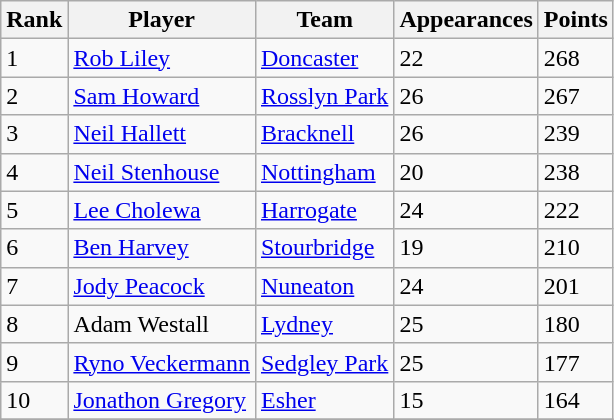<table class="wikitable">
<tr>
<th>Rank</th>
<th>Player</th>
<th>Team</th>
<th>Appearances</th>
<th>Points</th>
</tr>
<tr>
<td>1</td>
<td> <a href='#'>Rob Liley</a></td>
<td><a href='#'>Doncaster</a></td>
<td>22</td>
<td>268</td>
</tr>
<tr>
<td>2</td>
<td> <a href='#'>Sam Howard</a></td>
<td><a href='#'>Rosslyn Park</a></td>
<td>26</td>
<td>267</td>
</tr>
<tr>
<td>3</td>
<td> <a href='#'>Neil Hallett</a></td>
<td><a href='#'>Bracknell</a></td>
<td>26</td>
<td>239</td>
</tr>
<tr>
<td>4</td>
<td> <a href='#'>Neil Stenhouse</a></td>
<td><a href='#'>Nottingham</a></td>
<td>20</td>
<td>238</td>
</tr>
<tr>
<td>5</td>
<td> <a href='#'>Lee Cholewa</a></td>
<td><a href='#'>Harrogate</a></td>
<td>24</td>
<td>222</td>
</tr>
<tr>
<td>6</td>
<td> <a href='#'>Ben Harvey</a></td>
<td><a href='#'>Stourbridge</a></td>
<td>19</td>
<td>210</td>
</tr>
<tr>
<td>7</td>
<td> <a href='#'>Jody Peacock</a></td>
<td><a href='#'>Nuneaton</a></td>
<td>24</td>
<td>201</td>
</tr>
<tr>
<td>8</td>
<td> Adam Westall</td>
<td><a href='#'>Lydney</a></td>
<td>25</td>
<td>180</td>
</tr>
<tr>
<td>9</td>
<td> <a href='#'>Ryno Veckermann</a></td>
<td><a href='#'>Sedgley Park</a></td>
<td>25</td>
<td>177</td>
</tr>
<tr>
<td>10</td>
<td> <a href='#'>Jonathon Gregory</a></td>
<td><a href='#'>Esher</a></td>
<td>15</td>
<td>164</td>
</tr>
<tr>
</tr>
</table>
